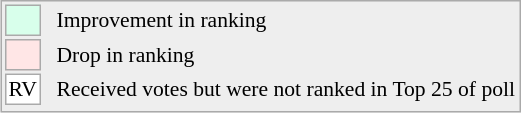<table align=right style="font-size:90%; border:1px solid #aaaaaa; white-space:nowrap; background:#eeeeee;">
<tr>
<td style="background:#d8ffeb; width:20px; border:1px solid #aaaaaa;"> </td>
<td rowspan=5> </td>
<td>Improvement in ranking</td>
</tr>
<tr>
<td style="background:#ffe6e6; width:20px; border:1px solid #aaaaaa;"> </td>
<td>Drop in ranking</td>
</tr>
<tr>
<td align=center style="width:20px; border:1px solid #aaaaaa; background:white;">RV</td>
<td>Received votes but were not ranked in Top 25 of poll</td>
</tr>
<tr>
</tr>
</table>
